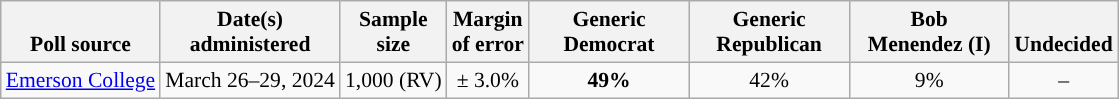<table class="wikitable" style="font-size:90%;text-align:center;">
<tr style="vertical-align:bottom">
<th>Poll source</th>
<th>Date(s)<br>administered</th>
<th>Sample<br>size</th>
<th>Margin<br>of error</th>
<th style="width:100px;">Generic<br>Democrat</th>
<th style="width:100px;">Generic<br>Republican</th>
<th style="width:100px;">Bob<br>Menendez (I)</th>
<th>Undecided</th>
</tr>
<tr>
<td style="text-align:left"><a href='#'>Emerson College</a></td>
<td>March 26–29, 2024</td>
<td>1,000 (RV)</td>
<td>± 3.0%</td>
<td><strong>49%</strong></td>
<td>42%</td>
<td>9%</td>
<td>–</td>
</tr>
</table>
